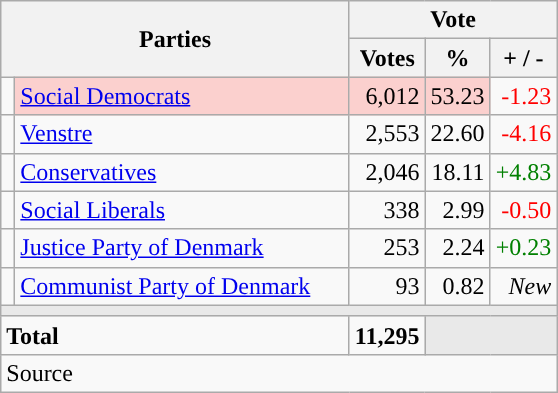<table class="wikitable" style="text-align:right;">
<tr>
<th style="text-align:centre;" rowspan="2" colspan="2" width="225">Parties</th>
<th colspan="3">Vote</th>
</tr>
<tr>
<th width="15">Votes</th>
<th width="15">%</th>
<th width="15">+ / -</th>
</tr>
<tr>
<td width="2" style="color:inherit;background:"></td>
<td bgcolor=#fbd0ce  align="left"><a href='#'>Social Democrats</a></td>
<td bgcolor=#fbd0ce>6,012</td>
<td bgcolor=#fbd0ce>53.23</td>
<td style=color:red;>-1.23</td>
</tr>
<tr>
<td width="2" style="color:inherit;background:"></td>
<td align="left"><a href='#'>Venstre</a></td>
<td>2,553</td>
<td>22.60</td>
<td style=color:red;>-4.16</td>
</tr>
<tr>
<td width="2" style="color:inherit;background:"></td>
<td align="left"><a href='#'>Conservatives</a></td>
<td>2,046</td>
<td>18.11</td>
<td style=color:green;>+4.83</td>
</tr>
<tr>
<td width="2" style="color:inherit;background:"></td>
<td align="left"><a href='#'>Social Liberals</a></td>
<td>338</td>
<td>2.99</td>
<td style=color:red;>-0.50</td>
</tr>
<tr>
<td width="2" style="color:inherit;background:"></td>
<td align="left"><a href='#'>Justice Party of Denmark</a></td>
<td>253</td>
<td>2.24</td>
<td style=color:green;>+0.23</td>
</tr>
<tr>
<td width="2" style="color:inherit;background:"></td>
<td align="left"><a href='#'>Communist Party of Denmark</a></td>
<td>93</td>
<td>0.82</td>
<td><em>New</em></td>
</tr>
<tr>
<td colspan="7" bgcolor="#E9E9E9"></td>
</tr>
<tr>
<td align="left" colspan="2"><strong>Total</strong></td>
<td><strong>11,295</strong></td>
<td bgcolor="#E9E9E9" colspan="2"></td>
</tr>
<tr>
<td align="left" colspan="6">Source</td>
</tr>
</table>
